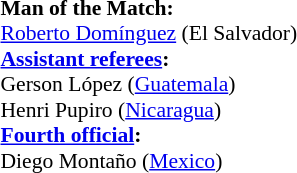<table width=50% style="font-size:90%">
<tr>
<td><br><strong>Man of the Match:</strong>
<br><a href='#'>Roberto Domínguez</a> (El Salvador)<br><strong><a href='#'>Assistant referees</a>:</strong>
<br>Gerson López (<a href='#'>Guatemala</a>)
<br>Henri Pupiro (<a href='#'>Nicaragua</a>)
<br><strong><a href='#'>Fourth official</a>:</strong>
<br>Diego Montaño (<a href='#'>Mexico</a>)</td>
</tr>
</table>
